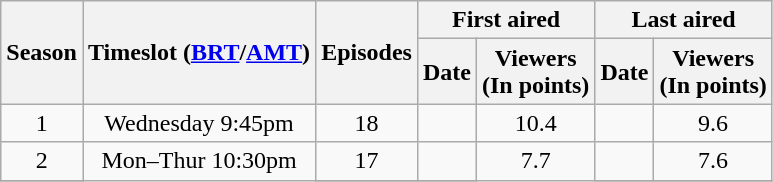<table class="wikitable" style="text-align: center">
<tr>
<th scope="col" rowspan="2">Season</th>
<th scope="col" rowspan="2">Timeslot (<a href='#'>BRT</a>/<a href='#'>AMT</a>)</th>
<th scope="col" rowspan="2" colspan="1">Episodes</th>
<th scope="col" colspan="2">First aired</th>
<th scope="col" colspan="2">Last aired</th>
</tr>
<tr>
<th scope="col">Date</th>
<th scope="col">Viewers<br>(In points)</th>
<th scope="col">Date</th>
<th scope="col">Viewers<br>(In points)</th>
</tr>
<tr>
<td rowspan="1">1</td>
<td rowspan="1">Wednesday 9:45pm</td>
<td rowspan="1">18</td>
<td></td>
<td rowspan="1">10.4</td>
<td></td>
<td rowspan="1">9.6</td>
</tr>
<tr>
<td rowspan="1">2</td>
<td rowspan="2">Mon–Thur 10:30pm</td>
<td rowspan="1">17</td>
<td></td>
<td rowspan="2">7.7</td>
<td></td>
<td rowspan="1">7.6</td>
</tr>
<tr>
</tr>
</table>
